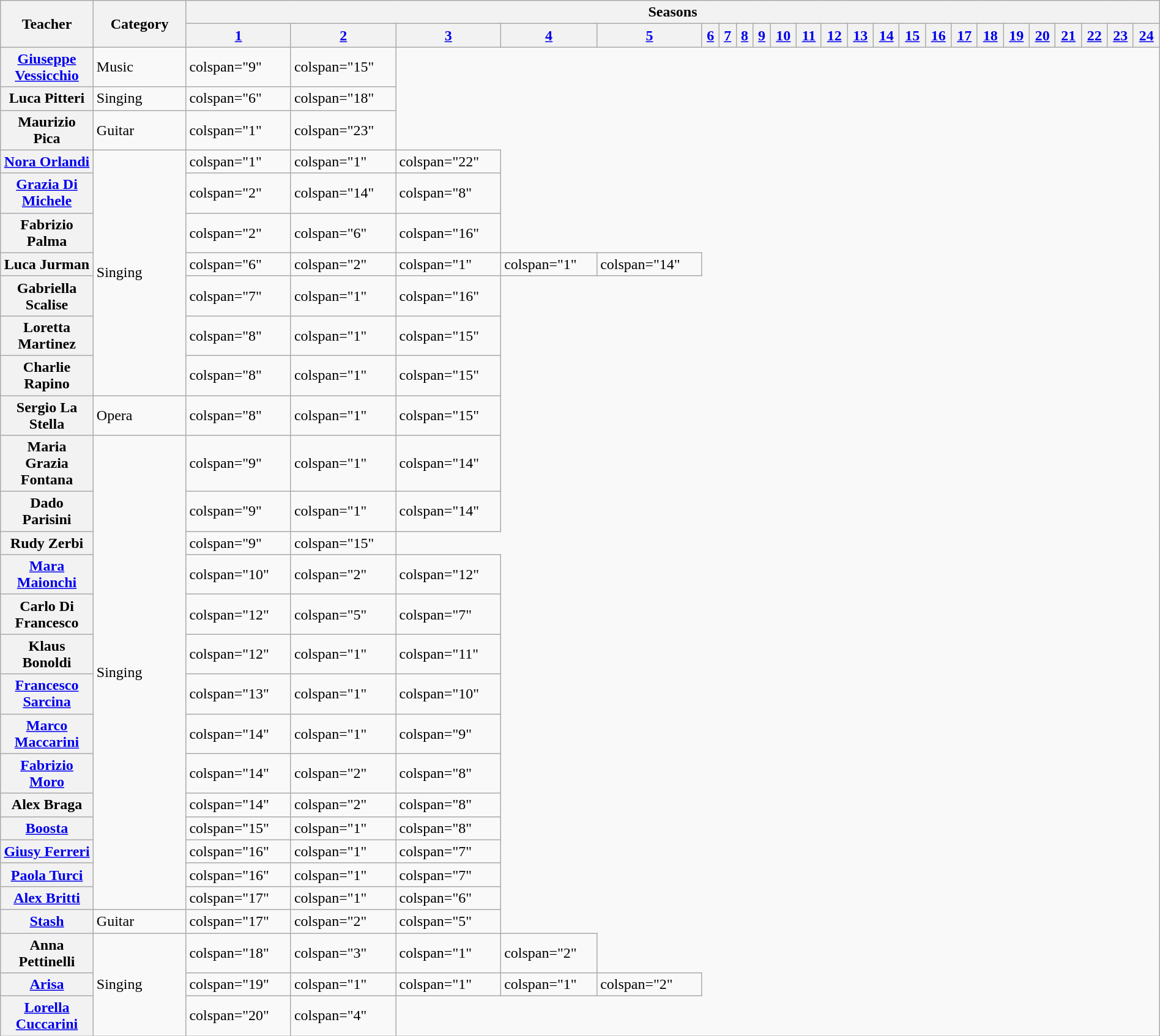<table class="wikitable plainrowheaders collapsible mw-collapsible nowrap" style="width:100%" style="text-align:center">
<tr>
<th rowspan="2" style="width:08%">Teacher</th>
<th rowspan="2" style="width:08%">Category</th>
<th colspan="24">Seasons</th>
</tr>
<tr>
<th><a href='#'>1</a></th>
<th><a href='#'>2</a></th>
<th><a href='#'>3</a></th>
<th><a href='#'>4</a></th>
<th><a href='#'>5</a></th>
<th><a href='#'>6</a></th>
<th><a href='#'>7</a></th>
<th><a href='#'>8</a></th>
<th><a href='#'>9</a></th>
<th><a href='#'>10</a></th>
<th><a href='#'>11</a></th>
<th><a href='#'>12</a></th>
<th><a href='#'>13</a></th>
<th><a href='#'>14</a></th>
<th><a href='#'>15</a></th>
<th><a href='#'>16</a></th>
<th><a href='#'>17</a></th>
<th><a href='#'>18</a></th>
<th><a href='#'>19</a></th>
<th><a href='#'>20</a></th>
<th><a href='#'>21</a></th>
<th><a href='#'>22</a></th>
<th><a href='#'>23</a></th>
<th><a href='#'>24</a></th>
</tr>
<tr>
<th scope=row><a href='#'>Giuseppe Vessicchio</a></th>
<td>Music</td>
<td>colspan="9" </td>
<td>colspan="15" </td>
</tr>
<tr>
<th scope=row>Luca Pitteri</th>
<td>Singing</td>
<td>colspan="6" </td>
<td>colspan="18" </td>
</tr>
<tr>
<th scope=row>Maurizio Pica</th>
<td>Guitar</td>
<td>colspan="1" </td>
<td>colspan="23" </td>
</tr>
<tr>
<th scope=row><a href='#'>Nora Orlandi</a></th>
<td rowspan=7>Singing</td>
<td>colspan="1" </td>
<td>colspan="1" </td>
<td>colspan="22" </td>
</tr>
<tr>
<th scope=row><a href='#'>Grazia Di Michele</a></th>
<td>colspan="2" </td>
<td>colspan="14" </td>
<td>colspan="8" </td>
</tr>
<tr>
<th scope=row>Fabrizio Palma</th>
<td>colspan="2" </td>
<td>colspan="6" </td>
<td>colspan="16" </td>
</tr>
<tr>
<th scope=row>Luca Jurman</th>
<td>colspan="6" </td>
<td>colspan="2" </td>
<td>colspan="1" </td>
<td>colspan="1" </td>
<td>colspan="14" </td>
</tr>
<tr>
<th scope=row>Gabriella Scalise</th>
<td>colspan="7" </td>
<td>colspan="1" </td>
<td>colspan="16" </td>
</tr>
<tr>
<th scope=row>Loretta Martinez</th>
<td>colspan="8" </td>
<td>colspan="1" </td>
<td>colspan="15" </td>
</tr>
<tr>
<th scope=row>Charlie Rapino</th>
<td>colspan="8" </td>
<td>colspan="1" </td>
<td>colspan="15" </td>
</tr>
<tr>
<th scope=row>Sergio La Stella</th>
<td>Opera</td>
<td>colspan="8" </td>
<td>colspan="1" </td>
<td>colspan="15" </td>
</tr>
<tr>
<th scope=row>Maria Grazia Fontana</th>
<td rowspan=14>Singing</td>
<td>colspan="9" </td>
<td>colspan="1" </td>
<td>colspan="14" </td>
</tr>
<tr>
<th scope=row>Dado Parisini</th>
<td>colspan="9" </td>
<td>colspan="1" </td>
<td>colspan="14" </td>
</tr>
<tr>
<th scope=row>Rudy Zerbi</th>
<td>colspan="9" </td>
<td>colspan="15" </td>
</tr>
<tr>
<th scope=row><a href='#'>Mara Maionchi</a></th>
<td>colspan="10" </td>
<td>colspan="2" </td>
<td>colspan="12" </td>
</tr>
<tr>
<th scope=row>Carlo Di Francesco</th>
<td>colspan="12" </td>
<td>colspan="5" </td>
<td>colspan="7" </td>
</tr>
<tr>
<th scope=row>Klaus Bonoldi</th>
<td>colspan="12" </td>
<td>colspan="1" </td>
<td>colspan="11" </td>
</tr>
<tr>
<th scope=row><a href='#'>Francesco Sarcina</a></th>
<td>colspan="13" </td>
<td>colspan="1" </td>
<td>colspan="10" </td>
</tr>
<tr>
<th scope=row><a href='#'>Marco Maccarini</a></th>
<td>colspan="14" </td>
<td>colspan="1" </td>
<td>colspan="9" </td>
</tr>
<tr>
<th scope=row><a href='#'>Fabrizio Moro</a></th>
<td>colspan="14" </td>
<td>colspan="2" </td>
<td>colspan="8" </td>
</tr>
<tr>
<th scope=row>Alex Braga</th>
<td>colspan="14" </td>
<td>colspan="2" </td>
<td>colspan="8" </td>
</tr>
<tr>
<th scope=row><a href='#'>Boosta</a></th>
<td>colspan="15" </td>
<td>colspan="1" </td>
<td>colspan="8" </td>
</tr>
<tr>
<th scope=row><a href='#'>Giusy Ferreri</a></th>
<td>colspan="16" </td>
<td>colspan="1" </td>
<td>colspan="7" </td>
</tr>
<tr>
<th scope=row><a href='#'>Paola Turci</a></th>
<td>colspan="16" </td>
<td>colspan="1" </td>
<td>colspan="7" </td>
</tr>
<tr>
<th scope=row><a href='#'>Alex Britti</a></th>
<td>colspan="17" </td>
<td>colspan="1" </td>
<td>colspan="6" </td>
</tr>
<tr>
<th scope=row><a href='#'>Stash</a></th>
<td>Guitar</td>
<td>colspan="17" </td>
<td>colspan="2" </td>
<td>colspan="5" </td>
</tr>
<tr>
<th scope=row>Anna Pettinelli</th>
<td rowspan=3>Singing</td>
<td>colspan="18" </td>
<td>colspan="3" </td>
<td>colspan="1" </td>
<td>colspan="2" </td>
</tr>
<tr>
<th scope="row"><a href='#'>Arisa</a></th>
<td>colspan="19" </td>
<td>colspan="1" </td>
<td>colspan="1" </td>
<td>colspan="1" </td>
<td>colspan="2" </td>
</tr>
<tr>
<th scope=row><a href='#'>Lorella Cuccarini</a></th>
<td>colspan="20" </td>
<td>colspan="4" </td>
</tr>
</table>
